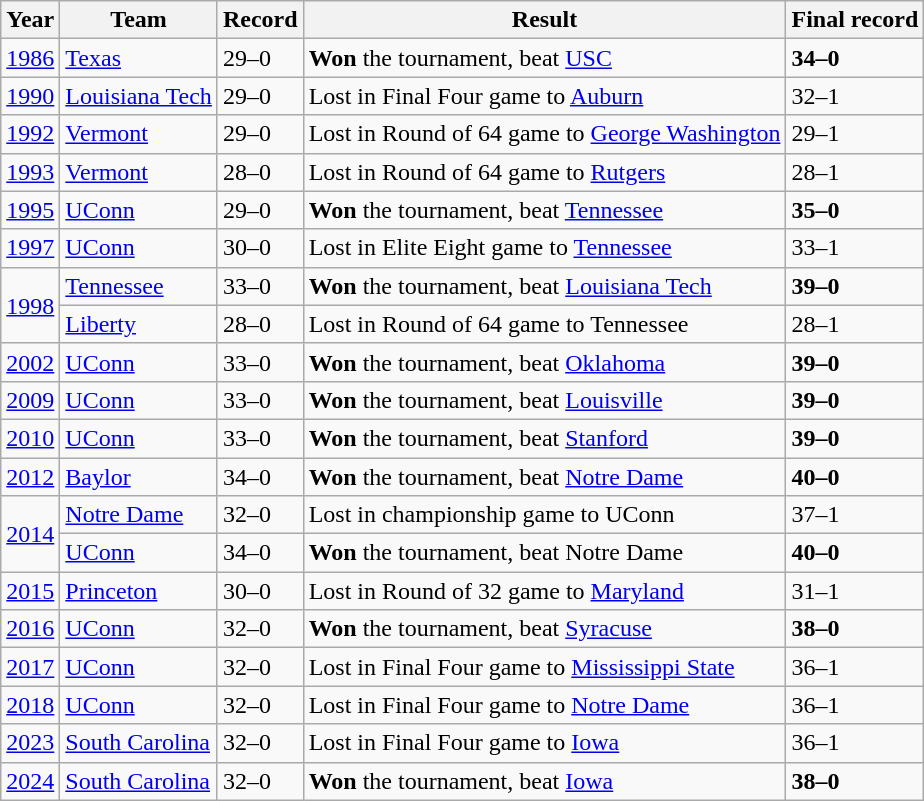<table class="wikitable sortable">
<tr>
<th>Year</th>
<th>Team</th>
<th>Record</th>
<th>Result</th>
<th>Final record</th>
</tr>
<tr>
<td><a href='#'>1986</a></td>
<td><a href='#'>Texas</a></td>
<td>29–0</td>
<td><strong>Won</strong> the tournament, beat <a href='#'>USC</a></td>
<td><strong>34–0</strong></td>
</tr>
<tr>
<td><a href='#'>1990</a></td>
<td><a href='#'>Louisiana Tech</a></td>
<td>29–0</td>
<td>Lost in Final Four game to <a href='#'>Auburn</a></td>
<td>32–1</td>
</tr>
<tr>
<td><a href='#'>1992</a></td>
<td><a href='#'>Vermont</a></td>
<td>29–0</td>
<td>Lost in Round of 64 game to <a href='#'>George Washington</a></td>
<td>29–1</td>
</tr>
<tr>
<td><a href='#'>1993</a></td>
<td><a href='#'>Vermont</a></td>
<td>28–0</td>
<td>Lost in Round of 64 game to <a href='#'>Rutgers</a></td>
<td>28–1</td>
</tr>
<tr>
<td><a href='#'>1995</a></td>
<td><a href='#'>UConn</a></td>
<td>29–0</td>
<td><strong>Won</strong> the tournament, beat <a href='#'>Tennessee</a></td>
<td><strong>35–0</strong></td>
</tr>
<tr>
<td><a href='#'>1997</a></td>
<td><a href='#'>UConn</a></td>
<td>30–0</td>
<td>Lost in Elite Eight game to <a href='#'>Tennessee</a></td>
<td>33–1</td>
</tr>
<tr>
<td rowspan="2"><a href='#'>1998</a></td>
<td><a href='#'>Tennessee</a></td>
<td>33–0</td>
<td><strong>Won</strong> the tournament, beat <a href='#'>Louisiana Tech</a></td>
<td><strong>39–0</strong></td>
</tr>
<tr>
<td><a href='#'>Liberty</a></td>
<td>28–0</td>
<td>Lost in Round of 64 game to Tennessee</td>
<td>28–1</td>
</tr>
<tr>
<td><a href='#'>2002</a></td>
<td><a href='#'>UConn</a></td>
<td>33–0</td>
<td><strong>Won</strong> the tournament, beat <a href='#'>Oklahoma</a></td>
<td><strong>39–0</strong></td>
</tr>
<tr>
<td><a href='#'>2009</a></td>
<td><a href='#'>UConn</a></td>
<td>33–0</td>
<td><strong>Won</strong> the tournament, beat <a href='#'>Louisville</a></td>
<td><strong>39–0</strong></td>
</tr>
<tr>
<td><a href='#'>2010</a></td>
<td><a href='#'>UConn</a></td>
<td>33–0</td>
<td><strong>Won</strong> the tournament, beat <a href='#'>Stanford</a></td>
<td><strong>39–0</strong></td>
</tr>
<tr>
<td><a href='#'>2012</a></td>
<td><a href='#'>Baylor</a></td>
<td>34–0</td>
<td><strong>Won</strong> the tournament, beat <a href='#'>Notre Dame</a></td>
<td><strong>40–0</strong></td>
</tr>
<tr>
<td rowspan="2"><a href='#'>2014</a></td>
<td><a href='#'>Notre Dame</a></td>
<td>32–0</td>
<td>Lost in championship game to UConn</td>
<td>37–1</td>
</tr>
<tr>
<td><a href='#'>UConn</a></td>
<td>34–0</td>
<td><strong>Won</strong> the tournament, beat Notre Dame</td>
<td><strong>40–0</strong></td>
</tr>
<tr>
<td><a href='#'>2015</a></td>
<td><a href='#'>Princeton</a></td>
<td>30–0</td>
<td>Lost in Round of 32 game to <a href='#'>Maryland</a></td>
<td>31–1</td>
</tr>
<tr>
<td><a href='#'>2016</a></td>
<td><a href='#'>UConn</a></td>
<td>32–0</td>
<td><strong>Won</strong> the tournament, beat <a href='#'>Syracuse</a></td>
<td><strong>38–0</strong></td>
</tr>
<tr>
<td><a href='#'>2017</a></td>
<td><a href='#'>UConn</a></td>
<td>32–0</td>
<td>Lost in Final Four game to <a href='#'>Mississippi State</a></td>
<td>36–1</td>
</tr>
<tr>
<td><a href='#'>2018</a></td>
<td><a href='#'>UConn</a></td>
<td>32–0</td>
<td>Lost in Final Four game to <a href='#'>Notre Dame</a></td>
<td>36–1</td>
</tr>
<tr>
<td><a href='#'>2023</a></td>
<td><a href='#'>South Carolina</a></td>
<td>32–0</td>
<td>Lost in Final Four game to <a href='#'>Iowa</a></td>
<td>36–1</td>
</tr>
<tr>
<td><a href='#'>2024</a></td>
<td><a href='#'>South Carolina</a></td>
<td>32–0</td>
<td><strong>Won</strong> the tournament, beat <a href='#'>Iowa</a></td>
<td><strong>38–0</strong></td>
</tr>
</table>
